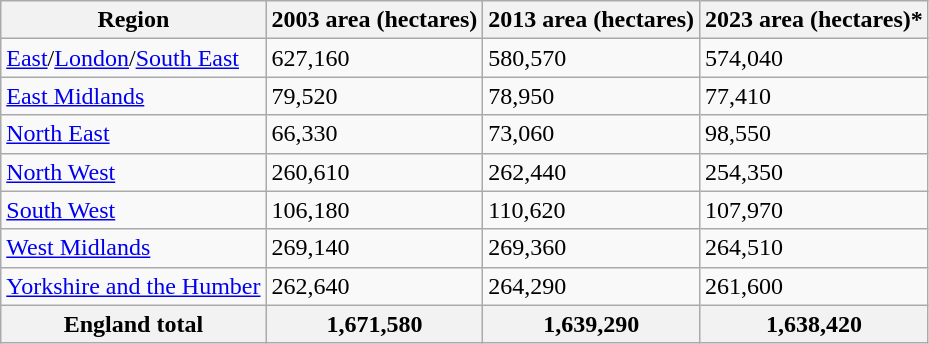<table class="wikitable sortable">
<tr>
<th>Region</th>
<th>2003 area (hectares)</th>
<th>2013 area (hectares)</th>
<th>2023 area (hectares)*</th>
</tr>
<tr>
<td><a href='#'>East</a>/<a href='#'>London</a>/<a href='#'>South East</a></td>
<td>627,160</td>
<td>580,570</td>
<td>574,040</td>
</tr>
<tr>
<td><a href='#'>East Midlands</a></td>
<td>79,520</td>
<td>78,950</td>
<td>77,410</td>
</tr>
<tr>
<td><a href='#'>North East</a></td>
<td>66,330</td>
<td>73,060</td>
<td>98,550</td>
</tr>
<tr>
<td><a href='#'>North West</a></td>
<td>260,610</td>
<td>262,440</td>
<td>254,350</td>
</tr>
<tr>
<td><a href='#'>South West</a></td>
<td>106,180</td>
<td>110,620</td>
<td>107,970</td>
</tr>
<tr>
<td><a href='#'>West Midlands</a></td>
<td>269,140</td>
<td>269,360</td>
<td>264,510</td>
</tr>
<tr>
<td><a href='#'>Yorkshire and the Humber</a></td>
<td>262,640</td>
<td>264,290</td>
<td>261,600</td>
</tr>
<tr>
<th>England total</th>
<th>1,671,580</th>
<th>1,639,290</th>
<th>1,638,420</th>
</tr>
</table>
